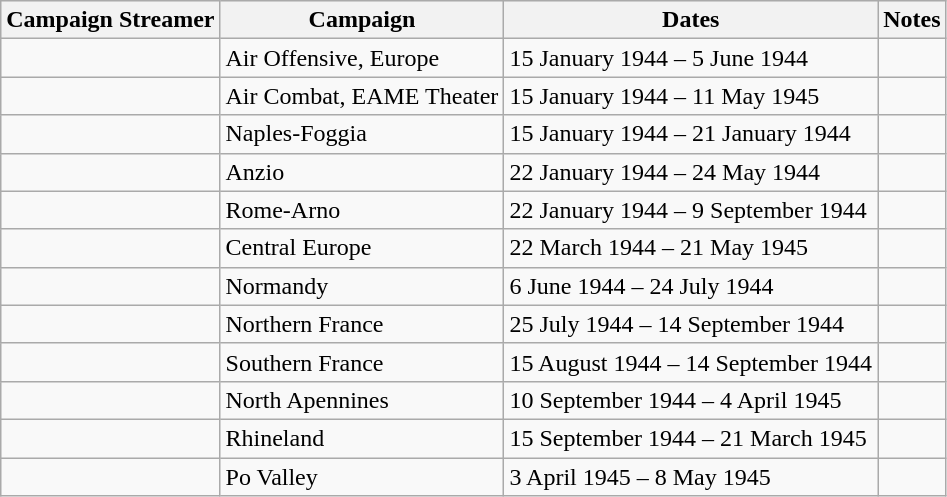<table class="wikitable">
<tr style="background:#efefef;">
<th>Campaign Streamer</th>
<th>Campaign</th>
<th>Dates</th>
<th>Notes</th>
</tr>
<tr>
<td></td>
<td>Air Offensive, Europe</td>
<td>15 January 1944 – 5 June 1944</td>
<td></td>
</tr>
<tr>
<td></td>
<td>Air Combat, EAME Theater</td>
<td>15 January 1944 – 11 May 1945</td>
<td></td>
</tr>
<tr>
<td></td>
<td>Naples-Foggia</td>
<td>15 January 1944 – 21 January 1944</td>
<td></td>
</tr>
<tr>
<td></td>
<td>Anzio</td>
<td>22 January 1944 – 24 May 1944</td>
<td></td>
</tr>
<tr>
<td></td>
<td>Rome-Arno</td>
<td>22 January 1944 – 9 September 1944</td>
<td></td>
</tr>
<tr>
<td></td>
<td>Central Europe</td>
<td>22 March 1944 – 21 May 1945</td>
<td></td>
</tr>
<tr>
<td></td>
<td>Normandy</td>
<td>6 June 1944 – 24 July 1944</td>
<td></td>
</tr>
<tr>
<td></td>
<td>Northern France</td>
<td>25 July 1944 – 14 September 1944</td>
<td></td>
</tr>
<tr>
<td></td>
<td>Southern France</td>
<td>15 August 1944 – 14 September 1944</td>
<td></td>
</tr>
<tr>
<td></td>
<td>North Apennines</td>
<td>10 September 1944 – 4 April 1945</td>
<td></td>
</tr>
<tr>
<td></td>
<td>Rhineland</td>
<td>15 September 1944 – 21 March 1945</td>
<td></td>
</tr>
<tr>
<td></td>
<td>Po Valley</td>
<td>3 April 1945 – 8 May 1945</td>
<td></td>
</tr>
</table>
